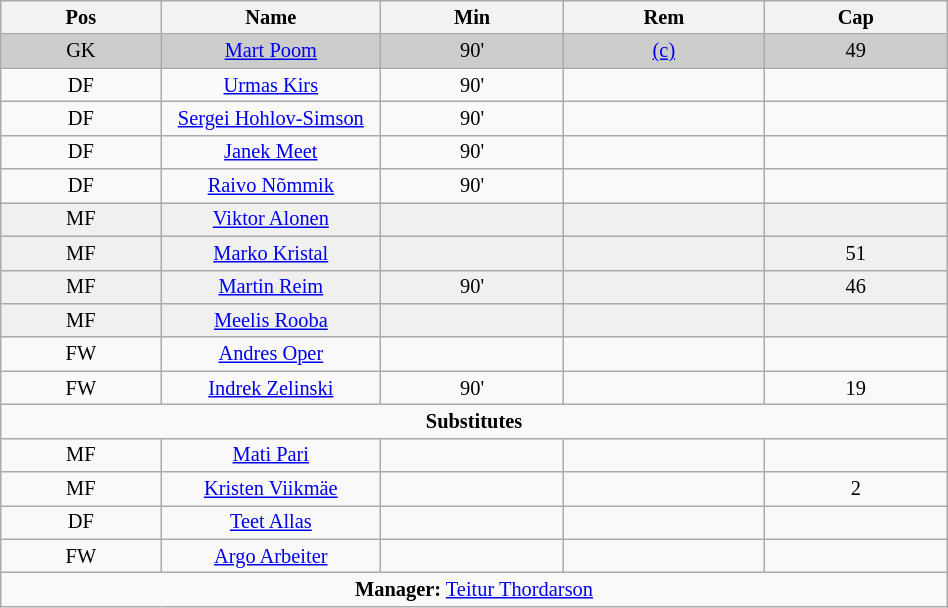<table class="wikitable collapsible collapsed" align="center" style="font-size:85%; text-align:center;" width="50%">
<tr>
<th>Pos</th>
<th width=140>Name</th>
<th>Min</th>
<th>Rem</th>
<th>Cap</th>
</tr>
<tr bgcolor="cccccc">
<td>GK</td>
<td><a href='#'>Mart Poom</a></td>
<td>90'</td>
<td><a href='#'>(c)</a></td>
<td>49</td>
</tr>
<tr>
<td>DF</td>
<td><a href='#'>Urmas Kirs</a></td>
<td>90'</td>
<td></td>
<td></td>
</tr>
<tr>
<td>DF</td>
<td><a href='#'>Sergei Hohlov-Simson</a></td>
<td>90'</td>
<td></td>
<td></td>
</tr>
<tr>
<td>DF</td>
<td><a href='#'>Janek Meet</a></td>
<td>90'</td>
<td></td>
<td></td>
</tr>
<tr>
<td>DF</td>
<td><a href='#'>Raivo Nõmmik</a></td>
<td>90'</td>
<td></td>
<td></td>
</tr>
<tr bgcolor="#F0F0F0">
<td>MF</td>
<td><a href='#'>Viktor Alonen</a></td>
<td></td>
<td></td>
<td></td>
</tr>
<tr bgcolor="#F0F0F0">
<td>MF</td>
<td><a href='#'>Marko Kristal</a></td>
<td></td>
<td></td>
<td>51</td>
</tr>
<tr bgcolor="#F0F0F0">
<td>MF</td>
<td><a href='#'>Martin Reim</a></td>
<td>90'</td>
<td></td>
<td>46</td>
</tr>
<tr bgcolor="#F0F0F0">
<td>MF</td>
<td><a href='#'>Meelis Rooba</a></td>
<td></td>
<td></td>
<td></td>
</tr>
<tr>
<td>FW</td>
<td><a href='#'>Andres Oper</a></td>
<td></td>
<td></td>
<td></td>
</tr>
<tr>
<td>FW</td>
<td><a href='#'>Indrek Zelinski</a></td>
<td>90'</td>
<td></td>
<td>19</td>
</tr>
<tr>
<td colspan=5 align=center><strong>Substitutes</strong></td>
</tr>
<tr>
<td>MF</td>
<td><a href='#'>Mati Pari</a></td>
<td></td>
<td></td>
<td></td>
</tr>
<tr>
<td>MF</td>
<td><a href='#'>Kristen Viikmäe</a></td>
<td></td>
<td></td>
<td>2</td>
</tr>
<tr>
<td>DF</td>
<td><a href='#'>Teet Allas</a></td>
<td></td>
<td></td>
<td></td>
</tr>
<tr>
<td>FW</td>
<td><a href='#'>Argo Arbeiter</a></td>
<td></td>
<td></td>
<td></td>
</tr>
<tr>
<td colspan=5 align=center><strong>Manager:</strong>  <a href='#'>Teitur Thordarson</a></td>
</tr>
</table>
